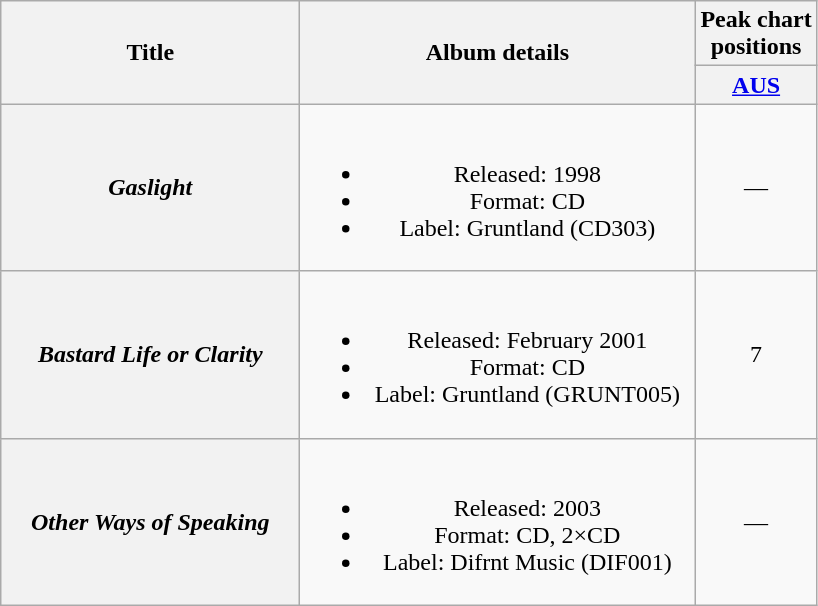<table class="wikitable plainrowheaders" style="text-align:center;" border="1">
<tr>
<th scope="col" rowspan="2" style="width:12em;">Title</th>
<th scope="col" rowspan="2" style="width:16em;">Album details</th>
<th scope="col" colspan="1">Peak chart<br>positions</th>
</tr>
<tr>
<th scope="col" style="text-align:center;"><a href='#'>AUS</a><br></th>
</tr>
<tr>
<th scope="row"><em>Gaslight</em></th>
<td><br><ul><li>Released: 1998</li><li>Format: CD</li><li>Label: Gruntland (CD303)</li></ul></td>
<td align="center">—</td>
</tr>
<tr>
<th scope="row"><em>Bastard Life or Clarity</em></th>
<td><br><ul><li>Released: February 2001</li><li>Format: CD</li><li>Label: Gruntland (GRUNT005)</li></ul></td>
<td align="center">7</td>
</tr>
<tr>
<th scope="row"><em>Other Ways of Speaking</em></th>
<td><br><ul><li>Released: 2003</li><li>Format: CD, 2×CD</li><li>Label: Difrnt Music (DIF001)</li></ul></td>
<td align="center">—</td>
</tr>
</table>
